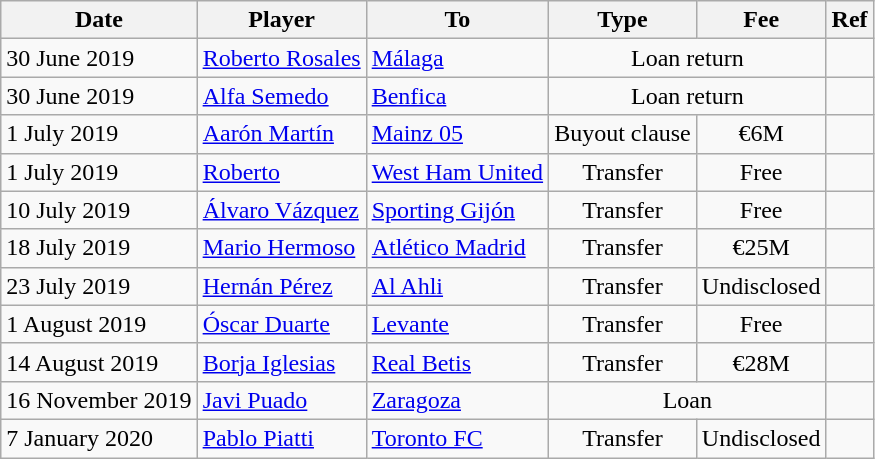<table class="wikitable">
<tr>
<th>Date</th>
<th>Player</th>
<th>To</th>
<th>Type</th>
<th>Fee</th>
<th>Ref</th>
</tr>
<tr>
<td>30 June 2019</td>
<td> <a href='#'>Roberto Rosales</a></td>
<td><a href='#'>Málaga</a></td>
<td align=center colspan=2>Loan return</td>
<td align=center></td>
</tr>
<tr>
<td>30 June 2019</td>
<td> <a href='#'>Alfa Semedo</a></td>
<td> <a href='#'>Benfica</a></td>
<td align=center colspan=2>Loan return</td>
<td align=center></td>
</tr>
<tr>
<td>1 July 2019</td>
<td> <a href='#'>Aarón Martín</a></td>
<td> <a href='#'>Mainz 05</a></td>
<td align=center>Buyout clause</td>
<td align=center>€6M</td>
<td align=center></td>
</tr>
<tr>
<td>1 July 2019</td>
<td> <a href='#'>Roberto</a></td>
<td> <a href='#'>West Ham United</a></td>
<td align=center>Transfer</td>
<td align=center>Free</td>
<td align=center></td>
</tr>
<tr>
<td>10 July 2019</td>
<td> <a href='#'>Álvaro Vázquez</a></td>
<td><a href='#'>Sporting Gijón</a></td>
<td align=center>Transfer</td>
<td align=center>Free</td>
<td align=center></td>
</tr>
<tr>
<td>18 July 2019</td>
<td> <a href='#'>Mario Hermoso</a></td>
<td><a href='#'>Atlético Madrid</a></td>
<td align=center>Transfer</td>
<td align=center>€25M</td>
<td align=center></td>
</tr>
<tr>
<td>23 July 2019</td>
<td> <a href='#'>Hernán Pérez</a></td>
<td> <a href='#'>Al Ahli</a></td>
<td align=center>Transfer</td>
<td align=center>Undisclosed</td>
<td align=center></td>
</tr>
<tr>
<td>1 August 2019</td>
<td> <a href='#'>Óscar Duarte</a></td>
<td><a href='#'>Levante</a></td>
<td align=center>Transfer</td>
<td align=center>Free</td>
<td align=center></td>
</tr>
<tr>
<td>14 August 2019</td>
<td> <a href='#'>Borja Iglesias</a></td>
<td><a href='#'>Real Betis</a></td>
<td align=center>Transfer</td>
<td align=center>€28M</td>
<td align=center></td>
</tr>
<tr>
<td>16 November 2019</td>
<td> <a href='#'>Javi Puado</a></td>
<td><a href='#'>Zaragoza</a></td>
<td align=center colspan=2>Loan</td>
<td align=center></td>
</tr>
<tr>
<td>7 January 2020</td>
<td> <a href='#'>Pablo Piatti</a></td>
<td> <a href='#'>Toronto FC</a></td>
<td align=center>Transfer</td>
<td align=center>Undisclosed</td>
<td align=center></td>
</tr>
</table>
